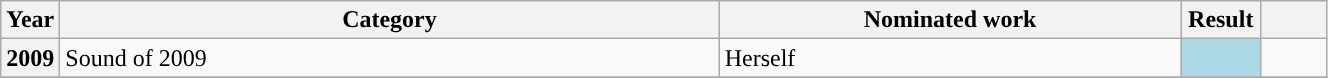<table class="wikitable plainrowheaders" style="width:70%;">
<tr>
<th scope="col" style="width:4%;">Year</th>
<th scope="col" style="width:50%;">Category</th>
<th scope="col" style="width:35%;">Nominated work</th>
<th scope="col" style="width:6%;">Result</th>
<th scope="col" style="width:6%;"></th>
</tr>
<tr>
<th scope="row">2009</th>
<td>Sound of 2009</td>
<td>Herself</td>
<td style="background:lightblue"></td>
<td style="text-align:center;"></td>
</tr>
<tr>
</tr>
</table>
